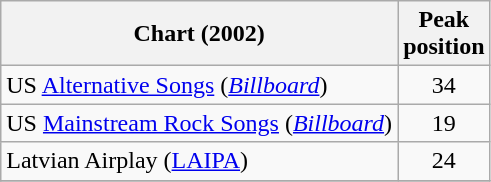<table class="wikitable sortable">
<tr>
<th>Chart (2002)</th>
<th>Peak<br>position</th>
</tr>
<tr>
<td>US <a href='#'>Alternative Songs</a> (<em><a href='#'>Billboard</a></em>)</td>
<td style="text-align:center;">34</td>
</tr>
<tr>
<td>US <a href='#'>Mainstream Rock Songs</a> (<em><a href='#'>Billboard</a></em>)</td>
<td style="text-align:center;">19</td>
</tr>
<tr>
<td>Latvian Airplay (<a href='#'>LAIPA</a>)</td>
<td align="center">24</td>
</tr>
<tr>
</tr>
</table>
